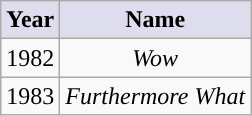<table class="wikitable" style="text-align:center; margin: 6px;">
<tr>
<th style="background:#dde;">Year</th>
<th style="background:#dde;">Name</th>
</tr>
<tr>
<td>1982</td>
<td><em>Wow</em></td>
</tr>
<tr>
<td>1983</td>
<td><em>Furthermore What</em></td>
</tr>
</table>
